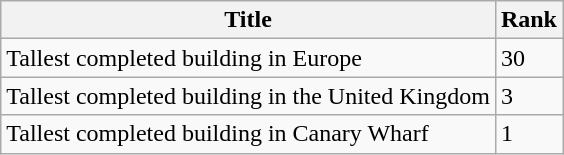<table class="wikitable">
<tr>
<th>Title</th>
<th>Rank</th>
</tr>
<tr>
<td>Tallest completed building in Europe</td>
<td>30</td>
</tr>
<tr>
<td>Tallest completed building in the United Kingdom</td>
<td>3</td>
</tr>
<tr>
<td>Tallest completed building in Canary Wharf</td>
<td>1</td>
</tr>
</table>
